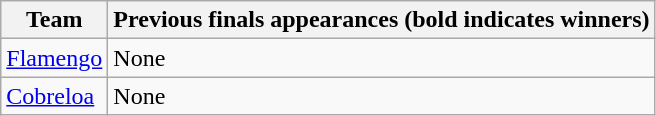<table class="wikitable">
<tr>
<th>Team</th>
<th>Previous finals appearances (bold indicates winners)</th>
</tr>
<tr>
<td> <a href='#'>Flamengo</a></td>
<td>None</td>
</tr>
<tr>
<td> <a href='#'>Cobreloa</a></td>
<td>None</td>
</tr>
</table>
